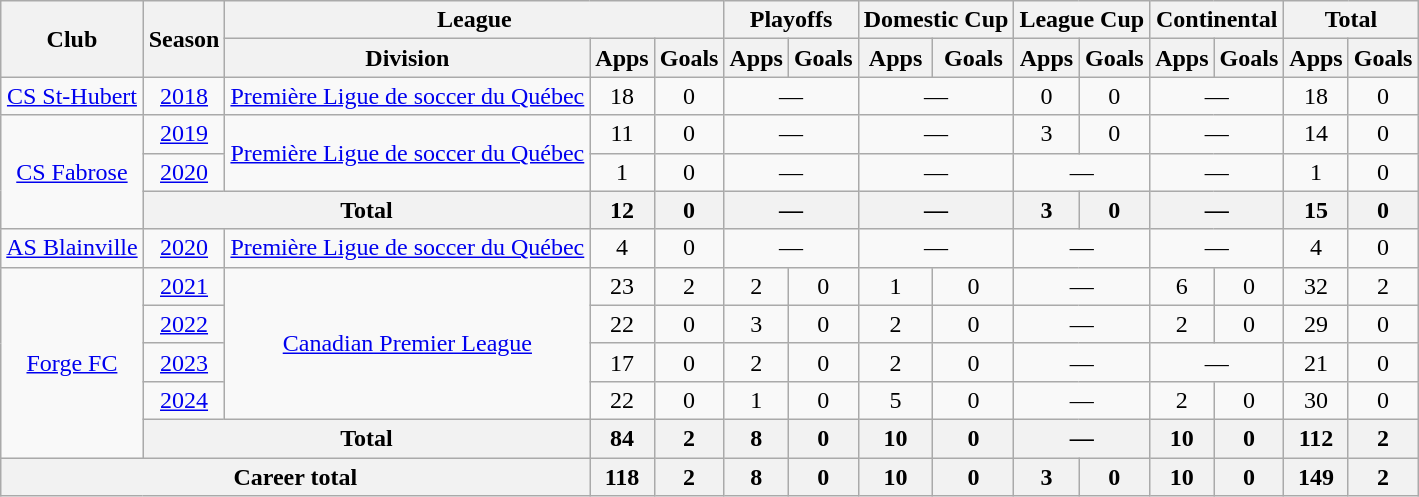<table class=wikitable style="text-align: center;">
<tr>
<th rowspan=2>Club</th>
<th rowspan=2>Season</th>
<th colspan=3>League</th>
<th colspan=2>Playoffs</th>
<th colspan=2>Domestic Cup</th>
<th colspan=2>League Cup</th>
<th colspan=2>Continental</th>
<th colspan=2>Total</th>
</tr>
<tr>
<th>Division</th>
<th>Apps</th>
<th>Goals</th>
<th>Apps</th>
<th>Goals</th>
<th>Apps</th>
<th>Goals</th>
<th>Apps</th>
<th>Goals</th>
<th>Apps</th>
<th>Goals</th>
<th>Apps</th>
<th>Goals</th>
</tr>
<tr>
<td><a href='#'>CS St-Hubert</a></td>
<td><a href='#'>2018</a></td>
<td><a href='#'>Première Ligue de soccer du Québec</a></td>
<td>18</td>
<td>0</td>
<td colspan=2>—</td>
<td colspan=2>—</td>
<td>0</td>
<td>0</td>
<td colspan=2>—</td>
<td>18</td>
<td>0</td>
</tr>
<tr>
<td rowspan=3><a href='#'>CS Fabrose</a></td>
<td><a href='#'>2019</a></td>
<td rowspan=2><a href='#'>Première Ligue de soccer du Québec</a></td>
<td>11</td>
<td>0</td>
<td colspan=2>—</td>
<td colspan=2>—</td>
<td>3</td>
<td>0</td>
<td colspan=2>—</td>
<td>14</td>
<td>0</td>
</tr>
<tr>
<td><a href='#'>2020</a></td>
<td>1</td>
<td>0</td>
<td colspan=2>—</td>
<td colspan=2>—</td>
<td colspan=2>—</td>
<td colspan=2>—</td>
<td>1</td>
<td>0</td>
</tr>
<tr>
<th colspan="2">Total</th>
<th>12</th>
<th>0</th>
<th colspan="2">—</th>
<th colspan="2">—</th>
<th>3</th>
<th>0</th>
<th colspan="2">—</th>
<th>15</th>
<th>0</th>
</tr>
<tr>
<td><a href='#'>AS Blainville</a></td>
<td><a href='#'>2020</a></td>
<td><a href='#'>Première Ligue de soccer du Québec</a></td>
<td>4</td>
<td>0</td>
<td colspan=2>—</td>
<td colspan=2>—</td>
<td colspan=2>—</td>
<td colspan=2>—</td>
<td>4</td>
<td>0</td>
</tr>
<tr>
<td rowspan=5><a href='#'>Forge FC</a></td>
<td><a href='#'>2021</a></td>
<td rowspan=4><a href='#'>Canadian Premier League</a></td>
<td>23</td>
<td>2</td>
<td>2</td>
<td>0</td>
<td>1</td>
<td>0</td>
<td colspan=2>—</td>
<td>6</td>
<td>0</td>
<td>32</td>
<td>2</td>
</tr>
<tr>
<td><a href='#'>2022</a></td>
<td>22</td>
<td>0</td>
<td>3</td>
<td>0</td>
<td>2</td>
<td>0</td>
<td colspan=2>—</td>
<td>2</td>
<td>0</td>
<td>29</td>
<td>0</td>
</tr>
<tr>
<td><a href='#'>2023</a></td>
<td>17</td>
<td>0</td>
<td>2</td>
<td>0</td>
<td>2</td>
<td>0</td>
<td colspan=2>—</td>
<td colspan=2>—</td>
<td>21</td>
<td>0</td>
</tr>
<tr>
<td><a href='#'>2024</a></td>
<td>22</td>
<td>0</td>
<td>1</td>
<td>0</td>
<td>5</td>
<td>0</td>
<td colspan=2>—</td>
<td>2</td>
<td>0</td>
<td>30</td>
<td>0</td>
</tr>
<tr>
<th colspan="2">Total</th>
<th>84</th>
<th>2</th>
<th>8</th>
<th>0</th>
<th>10</th>
<th>0</th>
<th colspan="2">—</th>
<th>10</th>
<th>0</th>
<th>112</th>
<th>2</th>
</tr>
<tr>
<th colspan=3>Career total</th>
<th>118</th>
<th>2</th>
<th>8</th>
<th>0</th>
<th>10</th>
<th>0</th>
<th>3</th>
<th>0</th>
<th>10</th>
<th>0</th>
<th>149</th>
<th>2</th>
</tr>
</table>
